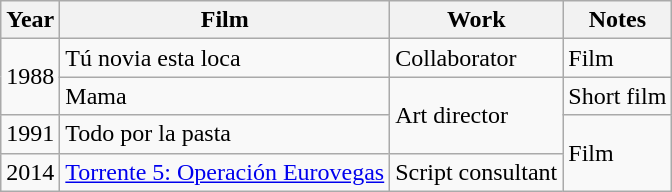<table class="wikitable sortable">
<tr>
<th style="width:26px;">Year</th>
<th>Film</th>
<th>Work</th>
<th>Notes</th>
</tr>
<tr>
<td rowspan="2">1988</td>
<td>Tú novia esta loca</td>
<td>Collaborator</td>
<td>Film</td>
</tr>
<tr>
<td>Mama</td>
<td rowspan="2">Art director</td>
<td>Short film</td>
</tr>
<tr>
<td>1991</td>
<td>Todo por la pasta</td>
<td rowspan="2">Film</td>
</tr>
<tr>
<td>2014</td>
<td><a href='#'>Torrente 5: Operación Eurovegas</a></td>
<td>Script consultant</td>
</tr>
</table>
